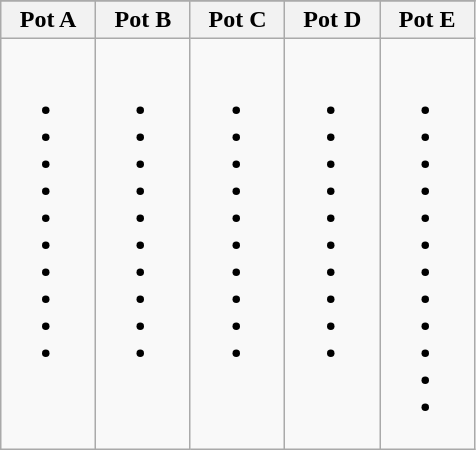<table class="wikitable">
<tr>
</tr>
<tr>
<th width=15%>Pot A</th>
<th width=15%>Pot B</th>
<th width=15%>Pot C</th>
<th width=15%>Pot D</th>
<th width=15%>Pot E</th>
</tr>
<tr style="vertical-align: top;">
<td><br><ul><li></li><li></li><li></li><li></li><li></li><li></li><li></li><li></li><li></li><li></li></ul></td>
<td><br><ul><li></li><li></li><li></li><li></li><li></li><li></li><li></li><li></li><li></li><li></li></ul></td>
<td><br><ul><li></li><li></li><li></li><li></li><li></li><li></li><li></li><li></li><li></li><li></li></ul></td>
<td><br><ul><li></li><li></li><li></li><li></li><li></li><li></li><li></li><li></li><li></li><li></li></ul></td>
<td><br><ul><li></li><li></li><li></li><li></li><li></li><li></li><li></li><li></li><li></li><li></li><li></li><li></li></ul></td>
</tr>
</table>
